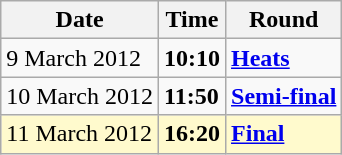<table class="wikitable">
<tr>
<th>Date</th>
<th>Time</th>
<th>Round</th>
</tr>
<tr>
<td>9 March 2012</td>
<td><strong>10:10</strong></td>
<td><strong><a href='#'>Heats</a></strong></td>
</tr>
<tr>
<td>10 March 2012</td>
<td><strong>11:50</strong></td>
<td><strong><a href='#'>Semi-final</a></strong></td>
</tr>
<tr style=background:lemonchiffon>
<td>11 March 2012</td>
<td><strong>16:20</strong></td>
<td><strong><a href='#'>Final</a></strong></td>
</tr>
</table>
